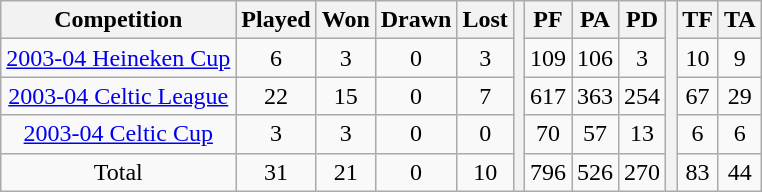<table class="wikitable">
<tr>
<th>Competition</th>
<th>Played</th>
<th>Won</th>
<th>Drawn</th>
<th>Lost</th>
<th rowspan="5"></th>
<th>PF</th>
<th>PA</th>
<th>PD</th>
<th rowspan="5"></th>
<th>TF</th>
<th>TA</th>
</tr>
<tr align=center>
<td><a href='#'>2003-04 Heineken Cup</a></td>
<td>6</td>
<td>3</td>
<td>0</td>
<td>3</td>
<td>109</td>
<td>106</td>
<td>3</td>
<td>10</td>
<td>9</td>
</tr>
<tr align=center>
<td><a href='#'>2003-04 Celtic League</a></td>
<td>22</td>
<td>15</td>
<td>0</td>
<td>7</td>
<td>617</td>
<td>363</td>
<td>254</td>
<td>67</td>
<td>29</td>
</tr>
<tr align=center>
<td><a href='#'>2003-04 Celtic Cup</a></td>
<td>3</td>
<td>3</td>
<td>0</td>
<td>0</td>
<td>70</td>
<td>57</td>
<td>13</td>
<td>6</td>
<td>6</td>
</tr>
<tr align=center>
<td>Total</td>
<td>31</td>
<td>21</td>
<td>0</td>
<td>10</td>
<td>796</td>
<td>526</td>
<td>270</td>
<td>83</td>
<td>44</td>
</tr>
</table>
